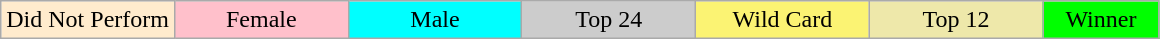<table class="wikitable" style="text-align:center;">
<tr>
<td style="background:#FFEBCD;" width="15%">Did Not Perform</td>
<td style="background:pink;" width="15%">Female</td>
<td style="background:cyan;" width="15%">Male</td>
<td style="background:#CCCCCC;" width="15%">Top 24</td>
<td style="background:#FBF373;" width="15%">Wild Card</td>
<td style="background:palegoldenrod;" width="15%">Top 12</td>
<td style="background:lime;" width="15%">Winner</td>
</tr>
</table>
